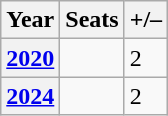<table class=wikitable>
<tr>
<th>Year</th>
<th>Seats</th>
<th>+/–</th>
</tr>
<tr>
<th><a href='#'>2020</a></th>
<td></td>
<td> 2</td>
</tr>
<tr>
<th><a href='#'>2024</a></th>
<td></td>
<td> 2</td>
</tr>
</table>
